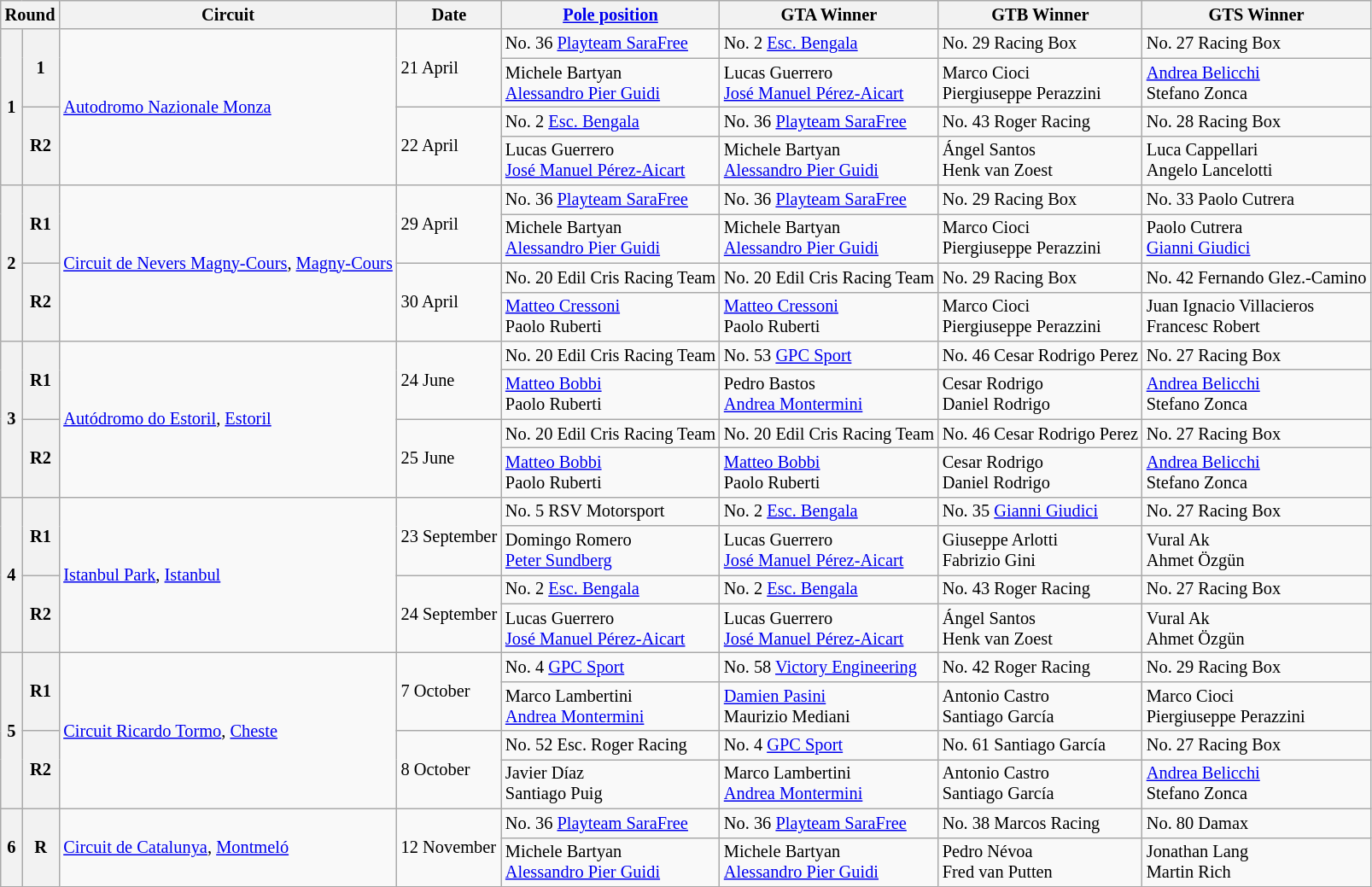<table class="wikitable" style="font-size: 85%;">
<tr>
<th colspan=2>Round</th>
<th>Circuit</th>
<th>Date</th>
<th><a href='#'>Pole position</a></th>
<th>GTA Winner</th>
<th>GTB Winner</th>
<th>GTS Winner</th>
</tr>
<tr>
<th rowspan=4>1</th>
<th rowspan=2>1</th>
<td rowspan=4> <a href='#'>Autodromo Nazionale Monza</a></td>
<td rowspan=2>21 April</td>
<td> No. 36 <a href='#'>Playteam SaraFree</a></td>
<td> No. 2 <a href='#'>Esc. Bengala</a></td>
<td> No. 29 Racing Box</td>
<td> No. 27 Racing Box</td>
</tr>
<tr>
<td> Michele Bartyan<br> <a href='#'>Alessandro Pier Guidi</a></td>
<td> Lucas Guerrero<br> <a href='#'>José Manuel Pérez-Aicart</a></td>
<td> Marco Cioci<br> Piergiuseppe Perazzini</td>
<td> <a href='#'>Andrea Belicchi</a><br> Stefano Zonca</td>
</tr>
<tr>
<th rowspan=2>R2</th>
<td rowspan=2>22 April</td>
<td> No. 2 <a href='#'>Esc. Bengala</a></td>
<td> No. 36 <a href='#'>Playteam SaraFree</a></td>
<td> No. 43 Roger Racing</td>
<td> No. 28 Racing Box</td>
</tr>
<tr>
<td> Lucas Guerrero<br> <a href='#'>José Manuel Pérez-Aicart</a></td>
<td> Michele Bartyan<br> <a href='#'>Alessandro Pier Guidi</a></td>
<td> Ángel Santos<br> Henk van Zoest</td>
<td> Luca Cappellari<br> Angelo Lancelotti</td>
</tr>
<tr>
<th rowspan=4>2</th>
<th rowspan=2>R1</th>
<td rowspan=4> <a href='#'>Circuit de Nevers Magny-Cours</a>, <a href='#'>Magny-Cours</a></td>
<td rowspan=2>29 April</td>
<td> No. 36 <a href='#'>Playteam SaraFree</a></td>
<td> No. 36 <a href='#'>Playteam SaraFree</a></td>
<td> No. 29 Racing Box</td>
<td> No. 33 Paolo Cutrera</td>
</tr>
<tr>
<td> Michele Bartyan<br> <a href='#'>Alessandro Pier Guidi</a></td>
<td> Michele Bartyan<br> <a href='#'>Alessandro Pier Guidi</a></td>
<td> Marco Cioci<br> Piergiuseppe Perazzini</td>
<td> Paolo Cutrera<br> <a href='#'>Gianni Giudici</a></td>
</tr>
<tr>
<th rowspan=2>R2</th>
<td rowspan=2>30 April</td>
<td> No. 20 Edil Cris Racing Team</td>
<td> No. 20 Edil Cris Racing Team</td>
<td> No. 29 Racing Box</td>
<td> No. 42 Fernando Glez.-Camino</td>
</tr>
<tr>
<td> <a href='#'>Matteo Cressoni</a><br> Paolo Ruberti</td>
<td> <a href='#'>Matteo Cressoni</a><br> Paolo Ruberti</td>
<td> Marco Cioci<br> Piergiuseppe Perazzini</td>
<td> Juan Ignacio Villacieros<br> Francesc Robert</td>
</tr>
<tr>
<th rowspan=4>3</th>
<th rowspan=2>R1</th>
<td rowspan=4> <a href='#'>Autódromo do Estoril</a>, <a href='#'>Estoril</a></td>
<td rowspan=2>24 June</td>
<td> No. 20 Edil Cris Racing Team</td>
<td> No. 53 <a href='#'>GPC Sport</a></td>
<td> No. 46 Cesar Rodrigo Perez</td>
<td> No. 27 Racing Box</td>
</tr>
<tr>
<td> <a href='#'>Matteo Bobbi</a><br> Paolo Ruberti</td>
<td> Pedro Bastos<br> <a href='#'>Andrea Montermini</a></td>
<td> Cesar Rodrigo<br> Daniel Rodrigo</td>
<td> <a href='#'>Andrea Belicchi</a><br> Stefano Zonca</td>
</tr>
<tr>
<th rowspan=2>R2</th>
<td rowspan=2>25 June</td>
<td> No. 20 Edil Cris Racing Team</td>
<td> No. 20 Edil Cris Racing Team</td>
<td> No. 46 Cesar Rodrigo Perez</td>
<td> No. 27 Racing Box</td>
</tr>
<tr>
<td> <a href='#'>Matteo Bobbi</a><br> Paolo Ruberti</td>
<td> <a href='#'>Matteo Bobbi</a><br> Paolo Ruberti</td>
<td> Cesar Rodrigo<br> Daniel Rodrigo</td>
<td> <a href='#'>Andrea Belicchi</a><br> Stefano Zonca</td>
</tr>
<tr>
<th rowspan=4>4</th>
<th rowspan=2>R1</th>
<td rowspan=4> <a href='#'>Istanbul Park</a>, <a href='#'>Istanbul</a></td>
<td rowspan=2>23 September</td>
<td> No. 5 RSV Motorsport</td>
<td> No. 2 <a href='#'>Esc. Bengala</a></td>
<td> No. 35 <a href='#'>Gianni Giudici</a></td>
<td> No. 27 Racing Box</td>
</tr>
<tr>
<td> Domingo Romero<br> <a href='#'>Peter Sundberg</a></td>
<td> Lucas Guerrero<br> <a href='#'>José Manuel Pérez-Aicart</a></td>
<td> Giuseppe Arlotti<br> Fabrizio Gini</td>
<td> Vural Ak<br> Ahmet Özgün</td>
</tr>
<tr>
<th rowspan=2>R2</th>
<td rowspan=2>24 September</td>
<td> No. 2 <a href='#'>Esc. Bengala</a></td>
<td> No. 2 <a href='#'>Esc. Bengala</a></td>
<td> No. 43 Roger Racing</td>
<td> No. 27 Racing Box</td>
</tr>
<tr>
<td> Lucas Guerrero<br> <a href='#'>José Manuel Pérez-Aicart</a></td>
<td> Lucas Guerrero<br> <a href='#'>José Manuel Pérez-Aicart</a></td>
<td> Ángel Santos<br> Henk van Zoest</td>
<td> Vural Ak<br> Ahmet Özgün</td>
</tr>
<tr>
<th rowspan=4>5</th>
<th rowspan=2>R1</th>
<td rowspan=4> <a href='#'>Circuit Ricardo Tormo</a>, <a href='#'>Cheste</a></td>
<td rowspan=2>7 October</td>
<td> No. 4 <a href='#'>GPC Sport</a></td>
<td> No. 58 <a href='#'>Victory Engineering</a></td>
<td> No. 42 Roger Racing</td>
<td> No. 29 Racing Box</td>
</tr>
<tr>
<td> Marco Lambertini<br> <a href='#'>Andrea Montermini</a></td>
<td> <a href='#'>Damien Pasini</a><br> Maurizio Mediani</td>
<td> Antonio Castro<br> Santiago García</td>
<td> Marco Cioci<br> Piergiuseppe Perazzini</td>
</tr>
<tr>
<th rowspan=2>R2</th>
<td rowspan=2>8 October</td>
<td> No. 52 Esc. Roger Racing</td>
<td> No. 4 <a href='#'>GPC Sport</a></td>
<td> No. 61 Santiago García</td>
<td> No. 27 Racing Box</td>
</tr>
<tr>
<td> Javier Díaz<br> Santiago Puig</td>
<td> Marco Lambertini<br> <a href='#'>Andrea Montermini</a></td>
<td> Antonio Castro<br> Santiago García</td>
<td> <a href='#'>Andrea Belicchi</a><br> Stefano Zonca</td>
</tr>
<tr>
<th rowspan=2>6</th>
<th rowspan=2>R</th>
<td rowspan=2> <a href='#'>Circuit de Catalunya</a>, <a href='#'>Montmeló</a></td>
<td rowspan=2>12 November</td>
<td> No. 36 <a href='#'>Playteam SaraFree</a></td>
<td> No. 36 <a href='#'>Playteam SaraFree</a></td>
<td> No. 38 Marcos Racing</td>
<td> No. 80 Damax</td>
</tr>
<tr>
<td> Michele Bartyan<br> <a href='#'>Alessandro Pier Guidi</a></td>
<td> Michele Bartyan<br> <a href='#'>Alessandro Pier Guidi</a></td>
<td> Pedro Névoa <br> Fred van Putten</td>
<td> Jonathan Lang<br> Martin Rich</td>
</tr>
</table>
